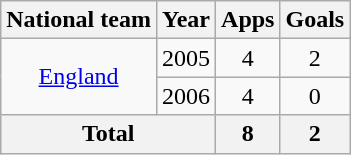<table class=wikitable style="text-align: center;">
<tr>
<th>National team</th>
<th>Year</th>
<th>Apps</th>
<th>Goals</th>
</tr>
<tr>
<td rowspan="2"><a href='#'>England</a></td>
<td>2005</td>
<td>4</td>
<td>2</td>
</tr>
<tr>
<td>2006</td>
<td>4</td>
<td>0</td>
</tr>
<tr>
<th colspan="2">Total</th>
<th>8</th>
<th>2</th>
</tr>
</table>
